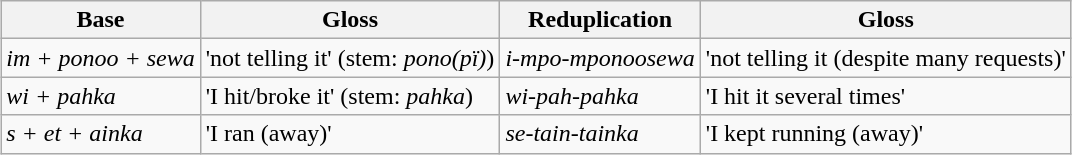<table class="wikitable" style="margin: 1em auto;">
<tr>
<th>Base</th>
<th>Gloss</th>
<th>Reduplication</th>
<th>Gloss</th>
</tr>
<tr>
<td><em>im + ponoo + sewa</em></td>
<td>'not telling it' (stem: <em>pono(pï)</em>)</td>
<td><em>i-mpo-mponoosewa</em></td>
<td>'not telling it (despite many requests)'</td>
</tr>
<tr>
<td><em>wi + pahka</em></td>
<td>'I hit/broke it' (stem: <em>pahka</em>)</td>
<td><em>wi-pah-pahka</em></td>
<td>'I hit it several times'</td>
</tr>
<tr>
<td><em>s + et + ainka</em></td>
<td>'I ran (away)'</td>
<td><em>se-tain-tainka</em></td>
<td>'I kept running (away)'</td>
</tr>
</table>
